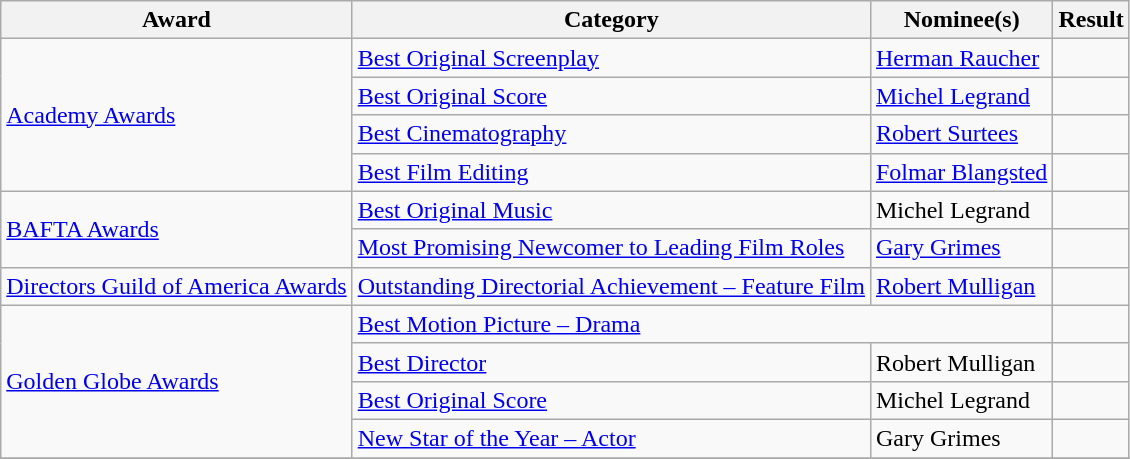<table class="wikitable plainrowheaders">
<tr>
<th>Award</th>
<th>Category</th>
<th>Nominee(s)</th>
<th>Result</th>
</tr>
<tr>
<td rowspan="4"><a href='#'>Academy Awards</a></td>
<td><a href='#'>Best Original Screenplay</a></td>
<td><a href='#'>Herman Raucher</a></td>
<td></td>
</tr>
<tr>
<td><a href='#'>Best Original Score</a></td>
<td><a href='#'>Michel Legrand</a></td>
<td></td>
</tr>
<tr>
<td><a href='#'>Best Cinematography</a></td>
<td><a href='#'>Robert Surtees</a></td>
<td></td>
</tr>
<tr>
<td><a href='#'>Best Film Editing</a></td>
<td><a href='#'>Folmar Blangsted</a></td>
<td></td>
</tr>
<tr>
<td rowspan="2"><a href='#'>BAFTA Awards</a></td>
<td><a href='#'>Best Original Music</a></td>
<td>Michel Legrand</td>
<td></td>
</tr>
<tr>
<td><a href='#'>Most Promising Newcomer to Leading Film Roles</a></td>
<td><a href='#'>Gary Grimes</a></td>
<td></td>
</tr>
<tr>
<td><a href='#'>Directors Guild of America Awards</a></td>
<td><a href='#'>Outstanding Directorial Achievement – Feature Film</a></td>
<td><a href='#'>Robert Mulligan</a></td>
<td></td>
</tr>
<tr>
<td rowspan="4"><a href='#'>Golden Globe Awards</a></td>
<td colspan="2"><a href='#'>Best Motion Picture – Drama</a></td>
<td></td>
</tr>
<tr>
<td><a href='#'>Best Director</a></td>
<td>Robert Mulligan</td>
<td></td>
</tr>
<tr>
<td><a href='#'>Best Original Score</a></td>
<td>Michel Legrand</td>
<td></td>
</tr>
<tr>
<td><a href='#'>New Star of the Year – Actor</a></td>
<td>Gary Grimes</td>
<td></td>
</tr>
<tr>
</tr>
</table>
